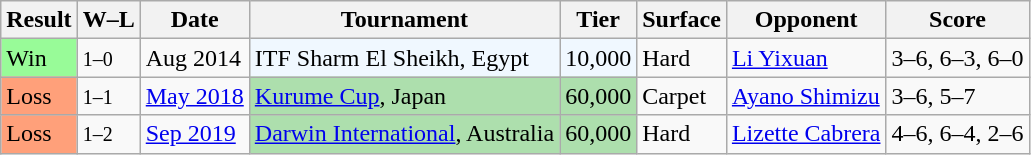<table class="sortable wikitable">
<tr>
<th>Result</th>
<th class="unsortable">W–L</th>
<th>Date</th>
<th>Tournament</th>
<th>Tier</th>
<th>Surface</th>
<th>Opponent</th>
<th class="unsortable">Score</th>
</tr>
<tr>
<td style="background:#98fb98;">Win</td>
<td><small>1–0</small></td>
<td>Aug 2014</td>
<td style="background:#f0f8ff;">ITF Sharm El Sheikh, Egypt</td>
<td style="background:#f0f8ff;">10,000</td>
<td>Hard</td>
<td> <a href='#'>Li Yixuan</a></td>
<td>3–6, 6–3, 6–0</td>
</tr>
<tr>
<td style="background:#ffa07a;">Loss</td>
<td><small>1–1</small></td>
<td><a href='#'>May 2018</a></td>
<td style="background:#addfad;"><a href='#'>Kurume Cup</a>, Japan</td>
<td style="background:#addfad;">60,000</td>
<td>Carpet</td>
<td> <a href='#'>Ayano Shimizu</a></td>
<td>3–6, 5–7</td>
</tr>
<tr>
<td style="background:#ffa07a;">Loss</td>
<td><small>1–2</small></td>
<td><a href='#'>Sep 2019</a></td>
<td style="background:#addfad;"><a href='#'>Darwin International</a>, Australia</td>
<td style="background:#addfad;">60,000</td>
<td>Hard</td>
<td> <a href='#'>Lizette Cabrera</a></td>
<td>4–6, 6–4, 2–6</td>
</tr>
</table>
